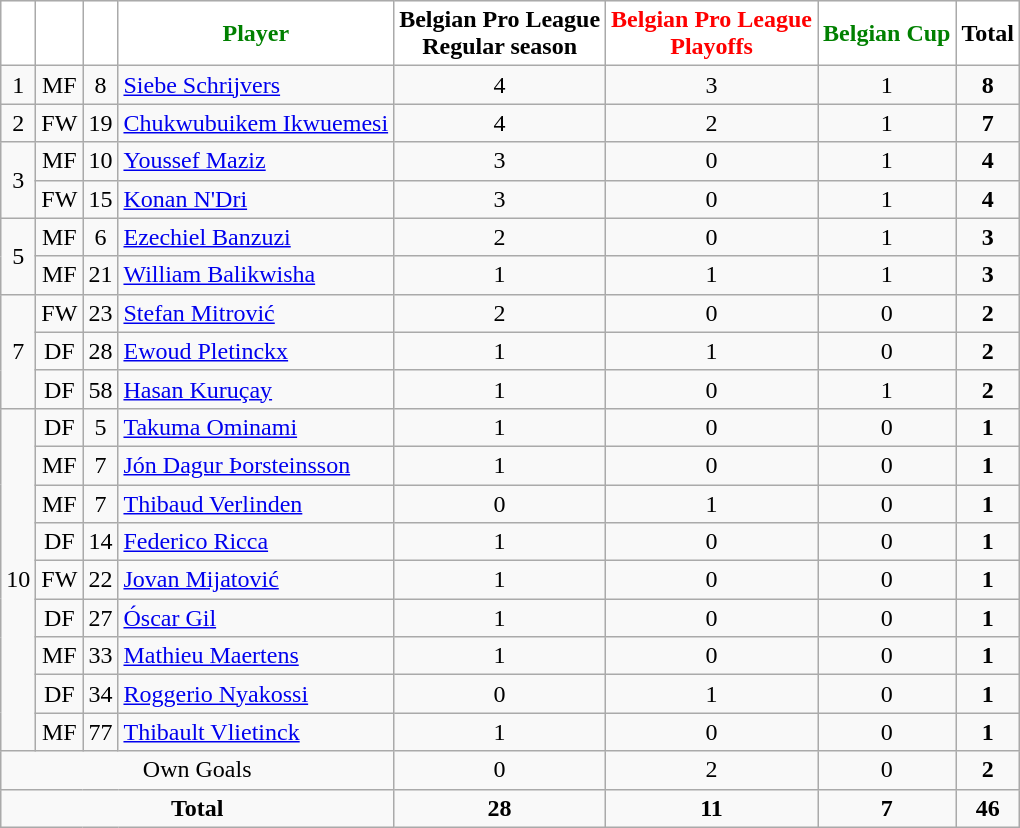<table class="wikitable" style="text-align:center">
<tr>
<th style="background:#ffffff; color:green;"></th>
<th style="background:#ffffff; color:black;"></th>
<th style="background:#ffffff; color:red;"></th>
<th style="background:#ffffff; color:green;">Player</th>
<th style="background:#ffffff; color:black;">Belgian Pro League<br>Regular season</th>
<th style="background:#ffffff; color:red;">Belgian Pro League<br>Playoffs</th>
<th style="background:#ffffff; color:green;">Belgian Cup</th>
<th style="background:#ffffff; color:black;"><strong>Total</strong></th>
</tr>
<tr>
<td rowspan="1">1</td>
<td>MF</td>
<td>8</td>
<td align=left> <a href='#'>Siebe Schrijvers</a></td>
<td>4</td>
<td>3</td>
<td>1</td>
<td><strong>8</strong></td>
</tr>
<tr>
<td rowspan="1">2</td>
<td>FW</td>
<td>19</td>
<td align=left> <a href='#'>Chukwubuikem Ikwuemesi</a></td>
<td>4</td>
<td>2</td>
<td>1</td>
<td><strong>7</strong></td>
</tr>
<tr>
<td rowspan="2">3</td>
<td>MF</td>
<td>10</td>
<td align=left> <a href='#'>Youssef Maziz</a></td>
<td>3</td>
<td>0</td>
<td>1</td>
<td><strong>4</strong></td>
</tr>
<tr>
<td>FW</td>
<td>15</td>
<td align=left> <a href='#'>Konan N'Dri</a></td>
<td>3</td>
<td>0</td>
<td>1</td>
<td><strong>4</strong></td>
</tr>
<tr>
<td rowspan="2">5</td>
<td>MF</td>
<td>6</td>
<td align=left> <a href='#'>Ezechiel Banzuzi</a></td>
<td>2</td>
<td>0</td>
<td>1</td>
<td><strong>3</strong></td>
</tr>
<tr>
<td>MF</td>
<td>21</td>
<td align=left> <a href='#'>William Balikwisha</a></td>
<td>1</td>
<td>1</td>
<td>1</td>
<td><strong>3</strong></td>
</tr>
<tr>
<td rowspan="3">7</td>
<td>FW</td>
<td>23</td>
<td align=left> <a href='#'>Stefan Mitrović</a></td>
<td>2</td>
<td>0</td>
<td>0</td>
<td><strong>2</strong></td>
</tr>
<tr>
<td>DF</td>
<td>28</td>
<td align=left> <a href='#'>Ewoud Pletinckx</a></td>
<td>1</td>
<td>1</td>
<td>0</td>
<td><strong>2</strong></td>
</tr>
<tr>
<td>DF</td>
<td>58</td>
<td align=left> <a href='#'>Hasan Kuruçay</a></td>
<td>1</td>
<td>0</td>
<td>1</td>
<td><strong>2</strong></td>
</tr>
<tr>
<td rowspan="9">10</td>
<td>DF</td>
<td>5</td>
<td align=left> <a href='#'>Takuma Ominami</a></td>
<td>1</td>
<td>0</td>
<td>0</td>
<td><strong>1</strong></td>
</tr>
<tr>
<td>MF</td>
<td>7</td>
<td align=left> <a href='#'>Jón Dagur Þorsteinsson</a></td>
<td>1</td>
<td>0</td>
<td>0</td>
<td><strong>1</strong></td>
</tr>
<tr>
<td>MF</td>
<td>7</td>
<td align=left> <a href='#'>Thibaud Verlinden</a></td>
<td>0</td>
<td>1</td>
<td>0</td>
<td><strong>1</strong></td>
</tr>
<tr>
<td>DF</td>
<td>14</td>
<td align=left> <a href='#'>Federico Ricca</a></td>
<td>1</td>
<td>0</td>
<td>0</td>
<td><strong>1</strong></td>
</tr>
<tr>
<td>FW</td>
<td>22</td>
<td align=left> <a href='#'>Jovan Mijatović</a></td>
<td>1</td>
<td>0</td>
<td>0</td>
<td><strong>1</strong></td>
</tr>
<tr>
<td>DF</td>
<td>27</td>
<td align=left> <a href='#'>Óscar Gil</a></td>
<td>1</td>
<td>0</td>
<td>0</td>
<td><strong>1</strong></td>
</tr>
<tr>
<td>MF</td>
<td>33</td>
<td align=left> <a href='#'>Mathieu Maertens</a></td>
<td>1</td>
<td>0</td>
<td>0</td>
<td><strong>1</strong></td>
</tr>
<tr>
<td>DF</td>
<td>34</td>
<td align=left> <a href='#'>Roggerio Nyakossi</a></td>
<td>0</td>
<td>1</td>
<td>0</td>
<td><strong>1</strong></td>
</tr>
<tr>
<td>MF</td>
<td>77</td>
<td align=left> <a href='#'>Thibault Vlietinck</a></td>
<td>1</td>
<td>0</td>
<td>0</td>
<td><strong>1</strong></td>
</tr>
<tr>
<td colspan="4">Own Goals</td>
<td>0</td>
<td>2</td>
<td>0</td>
<td><strong>2</strong></td>
</tr>
<tr>
<td colspan="4"><strong>Total</strong></td>
<td><strong>28</strong></td>
<td><strong>11</strong></td>
<td><strong>7</strong></td>
<td><strong>46</strong></td>
</tr>
</table>
